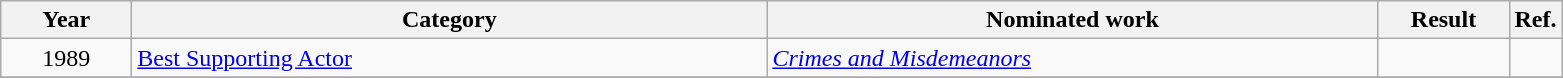<table class=wikitable>
<tr>
<th scope="col" style="width:5em;">Year</th>
<th scope="col" style="width:26em;">Category</th>
<th scope="col" style="width:25em;">Nominated work</th>
<th scope="col" style="width:5em;">Result</th>
<th>Ref.</th>
</tr>
<tr>
<td style="text-align:center;">1989</td>
<td><a href='#'>Best Supporting Actor</a></td>
<td><em><a href='#'>Crimes and Misdemeanors</a></em></td>
<td></td>
<td></td>
</tr>
<tr>
</tr>
</table>
